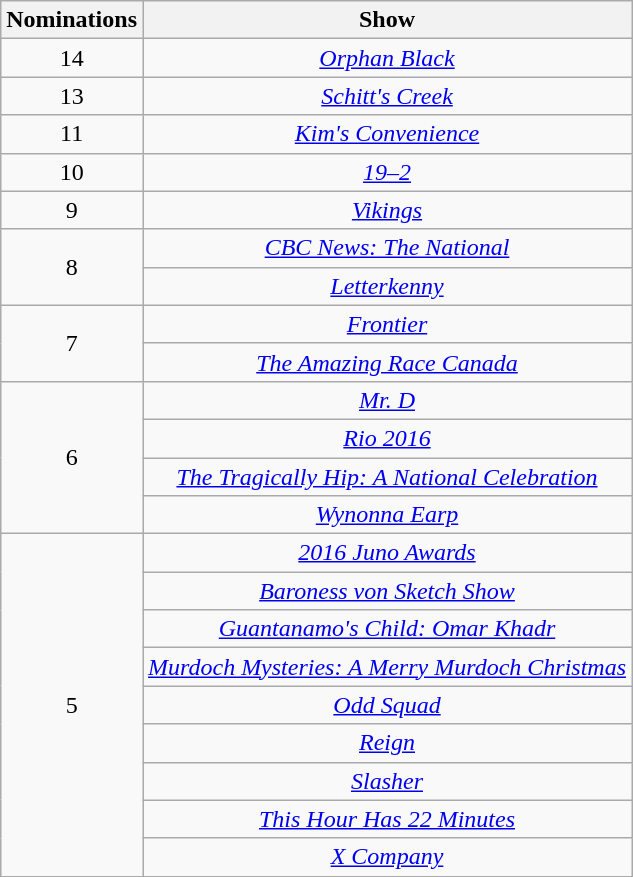<table class="wikitable" rowspan="2" style="text-align:center">
<tr>
<th scope="col">Nominations</th>
<th scope="col">Show</th>
</tr>
<tr>
<td>14</td>
<td><em><a href='#'>Orphan Black</a></em></td>
</tr>
<tr>
<td>13</td>
<td><em><a href='#'>Schitt's Creek</a></em></td>
</tr>
<tr>
<td>11</td>
<td><em><a href='#'>Kim's Convenience</a></em></td>
</tr>
<tr>
<td>10</td>
<td><em><a href='#'>19–2</a></em></td>
</tr>
<tr>
<td>9</td>
<td><em><a href='#'>Vikings</a></em></td>
</tr>
<tr>
<td rowspan=2 style="text-align:center;">8</td>
<td><em><a href='#'>CBC News: The National</a></em></td>
</tr>
<tr>
<td><em><a href='#'>Letterkenny</a></em></td>
</tr>
<tr>
<td rowspan=2 style="text-align:center;">7</td>
<td><em><a href='#'>Frontier</a></em></td>
</tr>
<tr>
<td><em><a href='#'>The Amazing Race Canada</a></em></td>
</tr>
<tr>
<td rowspan=4 style="text-align:center;">6</td>
<td><em><a href='#'>Mr. D</a></em></td>
</tr>
<tr>
<td><em><a href='#'>Rio 2016</a></em></td>
</tr>
<tr>
<td><em><a href='#'>The Tragically Hip: A National Celebration</a></em></td>
</tr>
<tr>
<td><em><a href='#'>Wynonna Earp</a></em></td>
</tr>
<tr>
<td rowspan=9 style="text-align:center;">5</td>
<td><em><a href='#'>2016 Juno Awards</a></em></td>
</tr>
<tr>
<td><em><a href='#'>Baroness von Sketch Show</a></em></td>
</tr>
<tr>
<td><em><a href='#'>Guantanamo's Child: Omar Khadr</a></em></td>
</tr>
<tr>
<td><em><a href='#'>Murdoch Mysteries: A Merry Murdoch Christmas</a></em></td>
</tr>
<tr>
<td><em><a href='#'>Odd Squad</a></em></td>
</tr>
<tr>
<td><em><a href='#'>Reign</a></em></td>
</tr>
<tr>
<td><em><a href='#'>Slasher</a></em></td>
</tr>
<tr>
<td><em><a href='#'>This Hour Has 22 Minutes</a></em></td>
</tr>
<tr>
<td><em><a href='#'>X Company</a></em></td>
</tr>
</table>
